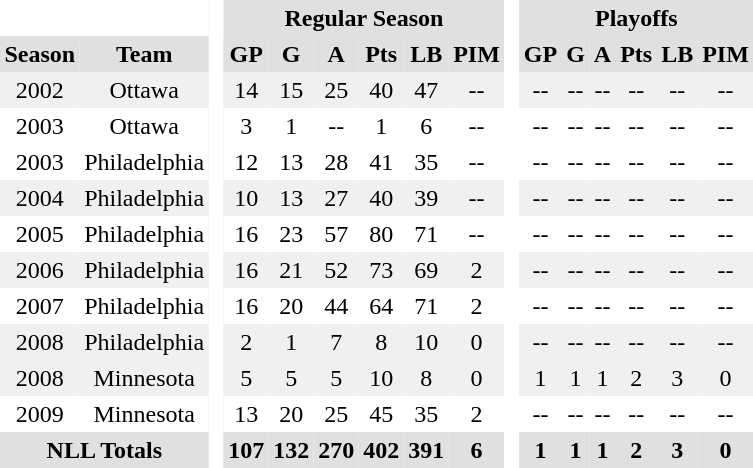<table BORDER="0" CELLPADDING="3" CELLSPACING="0">
<tr ALIGN="center" bgcolor="#e0e0e0">
<th colspan="2" bgcolor="#ffffff"> </th>
<th rowspan="99" bgcolor="#ffffff"> </th>
<th colspan="6">Regular Season</th>
<th rowspan="99" bgcolor="#ffffff"> </th>
<th colspan="6">Playoffs</th>
</tr>
<tr ALIGN="center" bgcolor="#e0e0e0">
<th>Season</th>
<th>Team</th>
<th>GP</th>
<th>G</th>
<th>A</th>
<th>Pts</th>
<th>LB</th>
<th>PIM</th>
<th>GP</th>
<th>G</th>
<th>A</th>
<th>Pts</th>
<th>LB</th>
<th>PIM</th>
</tr>
<tr ALIGN="center" bgcolor="#f0f0f0">
<td>2002</td>
<td>Ottawa</td>
<td>14</td>
<td>15</td>
<td>25</td>
<td>40</td>
<td>47</td>
<td>--</td>
<td>--</td>
<td>--</td>
<td>--</td>
<td>--</td>
<td>--</td>
<td>--</td>
</tr>
<tr ALIGN="center">
<td>2003</td>
<td>Ottawa</td>
<td>3</td>
<td>1</td>
<td>--</td>
<td>1</td>
<td>6</td>
<td>--</td>
<td>--</td>
<td>--</td>
<td>--</td>
<td>--</td>
<td>--</td>
<td>--</td>
</tr>
<tr ALIGN="center">
<td>2003</td>
<td>Philadelphia</td>
<td>12</td>
<td>13</td>
<td>28</td>
<td>41</td>
<td>35</td>
<td>--</td>
<td>--</td>
<td>--</td>
<td>--</td>
<td>--</td>
<td>--</td>
<td>--</td>
</tr>
<tr ALIGN="center" bgcolor="#f0f0f0">
<td>2004</td>
<td>Philadelphia</td>
<td>10</td>
<td>13</td>
<td>27</td>
<td>40</td>
<td>39</td>
<td>--</td>
<td>--</td>
<td>--</td>
<td>--</td>
<td>--</td>
<td>--</td>
<td>--</td>
</tr>
<tr ALIGN="center">
<td>2005</td>
<td>Philadelphia</td>
<td>16</td>
<td>23</td>
<td>57</td>
<td>80</td>
<td>71</td>
<td>--</td>
<td>--</td>
<td>--</td>
<td>--</td>
<td>--</td>
<td>--</td>
<td>--</td>
</tr>
<tr ALIGN="center" bgcolor="#f0f0f0">
<td>2006</td>
<td>Philadelphia</td>
<td>16</td>
<td>21</td>
<td>52</td>
<td>73</td>
<td>69</td>
<td>2</td>
<td>--</td>
<td>--</td>
<td>--</td>
<td>--</td>
<td>--</td>
<td>--</td>
</tr>
<tr ALIGN="center">
<td>2007</td>
<td>Philadelphia</td>
<td>16</td>
<td>20</td>
<td>44</td>
<td>64</td>
<td>71</td>
<td>2</td>
<td>--</td>
<td>--</td>
<td>--</td>
<td>--</td>
<td>--</td>
<td>--</td>
</tr>
<tr ALIGN="center" bgcolor="#f0f0f0">
<td>2008</td>
<td>Philadelphia</td>
<td>2</td>
<td>1</td>
<td>7</td>
<td>8</td>
<td>10</td>
<td>0</td>
<td>--</td>
<td>--</td>
<td>--</td>
<td>--</td>
<td>--</td>
<td>--</td>
</tr>
<tr ALIGN="center" bgcolor="#f0f0f0">
<td>2008</td>
<td>Minnesota</td>
<td>5</td>
<td>5</td>
<td>5</td>
<td>10</td>
<td>8</td>
<td>0</td>
<td>1</td>
<td>1</td>
<td>1</td>
<td>2</td>
<td>3</td>
<td>0</td>
</tr>
<tr ALIGN="center">
<td>2009</td>
<td>Minnesota</td>
<td>13</td>
<td>20</td>
<td>25</td>
<td>45</td>
<td>35</td>
<td>2</td>
<td>--</td>
<td>--</td>
<td>--</td>
<td>--</td>
<td>--</td>
<td>--</td>
</tr>
<tr ALIGN="center" bgcolor="#e0e0e0">
<th colspan="2">NLL Totals</th>
<th>107</th>
<th>132</th>
<th>270</th>
<th>402</th>
<th>391</th>
<th>6</th>
<th>1</th>
<th>1</th>
<th>1</th>
<th>2</th>
<th>3</th>
<th>0</th>
</tr>
</table>
